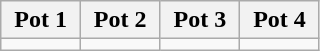<table class="wikitable">
<tr>
<th width=20%>Pot 1</th>
<th width=20%>Pot 2</th>
<th width=20%>Pot 3</th>
<th width=20%>Pot 4</th>
</tr>
<tr>
<td valign=top></td>
<td valign=top></td>
<td valign=top></td>
<td valign=top></td>
</tr>
</table>
